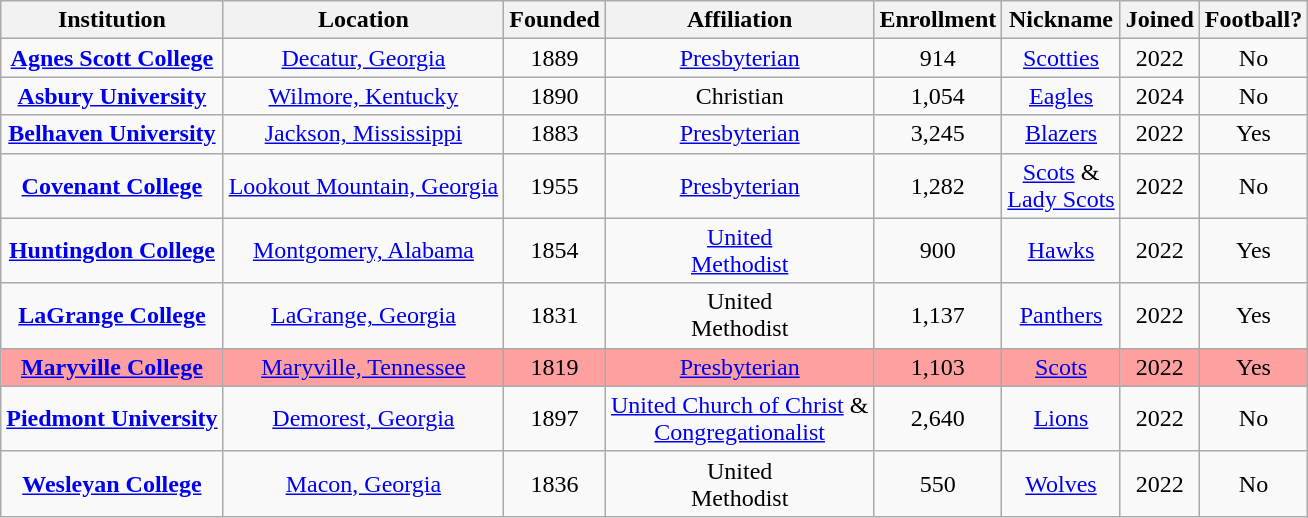<table class="wikitable sortable" style="text-align:center;">
<tr>
<th>Institution</th>
<th>Location</th>
<th>Founded</th>
<th>Affiliation</th>
<th>Enrollment</th>
<th>Nickname</th>
<th>Joined</th>
<th>Football?</th>
</tr>
<tr>
<td><strong><a href='#'>Agnes Scott College</a></strong></td>
<td><a href='#'>Decatur, Georgia</a></td>
<td>1889</td>
<td><a href='#'>Presbyterian</a><br></td>
<td>914</td>
<td><a href='#'>Scotties</a></td>
<td>2022</td>
<td>No</td>
</tr>
<tr>
<td><strong><a href='#'>Asbury University</a></strong></td>
<td><a href='#'>Wilmore, Kentucky</a></td>
<td>1890</td>
<td>Christian<br></td>
<td>1,054</td>
<td><a href='#'>Eagles</a></td>
<td>2024</td>
<td>No</td>
</tr>
<tr>
<td><strong><a href='#'>Belhaven University</a></strong></td>
<td><a href='#'>Jackson, Mississippi</a></td>
<td>1883</td>
<td><a href='#'>Presbyterian</a><br></td>
<td>3,245</td>
<td><a href='#'>Blazers</a></td>
<td>2022</td>
<td>Yes</td>
</tr>
<tr>
<td><strong><a href='#'>Covenant College</a></strong></td>
<td><a href='#'>Lookout Mountain, Georgia</a></td>
<td>1955</td>
<td><a href='#'>Presbyterian</a><br></td>
<td>1,282</td>
<td><a href='#'>Scots</a> &<br><a href='#'>Lady Scots</a></td>
<td>2022</td>
<td>No</td>
</tr>
<tr>
<td><strong><a href='#'>Huntingdon College</a></strong></td>
<td><a href='#'>Montgomery, Alabama</a></td>
<td>1854</td>
<td><a href='#'>United<br>Methodist</a></td>
<td>900</td>
<td><a href='#'>Hawks</a></td>
<td>2022</td>
<td>Yes</td>
</tr>
<tr>
<td><strong><a href='#'>LaGrange College</a></strong></td>
<td><a href='#'>LaGrange, Georgia</a></td>
<td>1831</td>
<td>United<br>Methodist</td>
<td>1,137</td>
<td><a href='#'>Panthers</a></td>
<td>2022</td>
<td>Yes</td>
</tr>
<tr bgcolor=#ffa0a0>
<td><strong><a href='#'>Maryville College</a></strong></td>
<td><a href='#'>Maryville, Tennessee</a></td>
<td>1819</td>
<td><a href='#'>Presbyterian</a><br></td>
<td>1,103</td>
<td><a href='#'>Scots</a></td>
<td>2022</td>
<td>Yes</td>
</tr>
<tr>
<td><strong><a href='#'>Piedmont University</a></strong></td>
<td><a href='#'>Demorest, Georgia</a></td>
<td>1897</td>
<td><a href='#'>United Church of Christ</a> &<br> <a href='#'>Congregationalist</a></td>
<td>2,640</td>
<td><a href='#'>Lions</a></td>
<td>2022</td>
<td>No</td>
</tr>
<tr>
<td><strong><a href='#'>Wesleyan College</a></strong></td>
<td><a href='#'>Macon, Georgia</a></td>
<td>1836</td>
<td>United<br>Methodist</td>
<td>550</td>
<td><a href='#'>Wolves</a></td>
<td>2022</td>
<td>No</td>
</tr>
</table>
